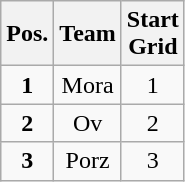<table class="wikitable">
<tr>
<th>Pos.</th>
<th>Team</th>
<th>Start<br>Grid </th>
</tr>
<tr | align="center" |>
<td><strong>1</strong></td>
<td>Mora </td>
<td>1</td>
</tr>
<tr | align="center" |>
<td><strong>2</strong></td>
<td>Ov</td>
<td>2</td>
</tr>
<tr | align="center" |>
<td><strong>3</strong></td>
<td>Porz</td>
<td>3</td>
</tr>
</table>
